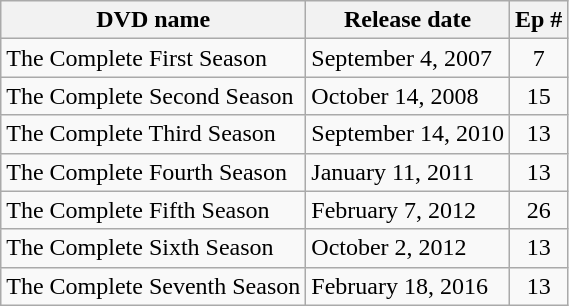<table class="wikitable">
<tr>
<th>DVD name</th>
<th>Release date</th>
<th>Ep #</th>
</tr>
<tr>
<td>The Complete First Season</td>
<td>September 4, 2007</td>
<td style="text-align:center;">7</td>
</tr>
<tr>
<td>The Complete Second Season</td>
<td>October 14, 2008</td>
<td style="text-align:center;">15</td>
</tr>
<tr>
<td>The Complete Third Season</td>
<td>September 14, 2010</td>
<td style="text-align:center;">13</td>
</tr>
<tr>
<td>The Complete Fourth Season</td>
<td>January 11, 2011</td>
<td style="text-align:center;">13</td>
</tr>
<tr>
<td>The Complete Fifth Season</td>
<td>February 7, 2012</td>
<td style="text-align:center;">26</td>
</tr>
<tr>
<td>The Complete Sixth Season</td>
<td>October 2, 2012</td>
<td style="text-align:center;">13</td>
</tr>
<tr>
<td>The Complete Seventh Season</td>
<td>February 18, 2016</td>
<td style="text-align:center;">13</td>
</tr>
</table>
